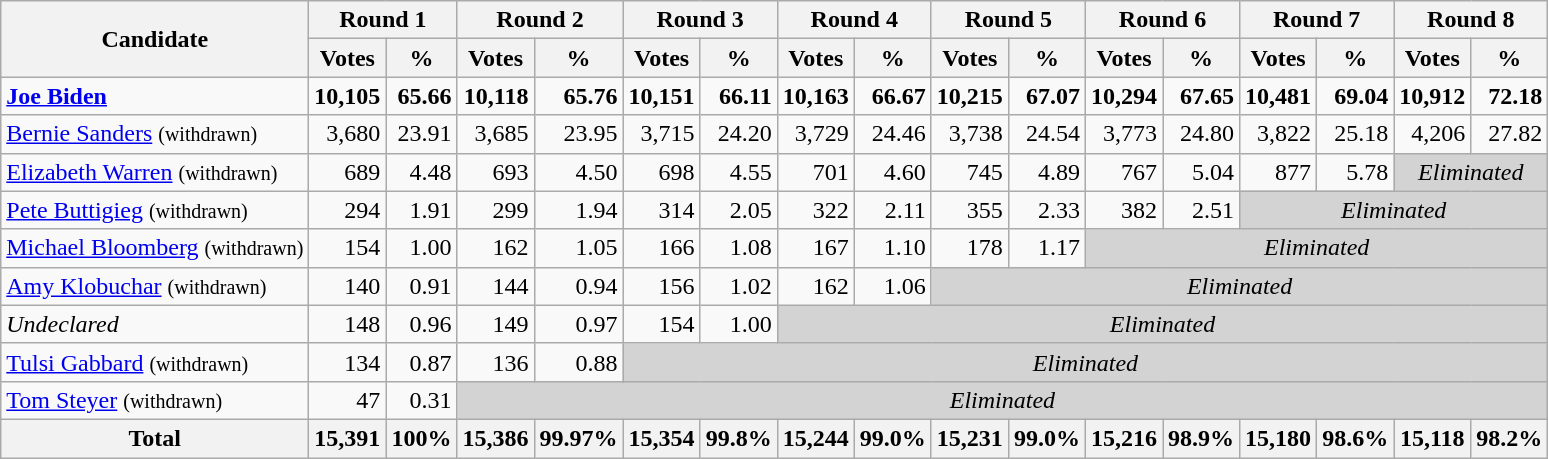<table class="wikitable sortable" style="text-align:right;">
<tr>
<th rowspan="2">Candidate</th>
<th colspan="2">Round 1</th>
<th colspan="2">Round 2</th>
<th colspan="2">Round 3</th>
<th colspan="2">Round 4</th>
<th colspan="2">Round 5</th>
<th colspan="2">Round 6</th>
<th colspan="2">Round 7</th>
<th colspan="2">Round 8</th>
</tr>
<tr>
<th>Votes</th>
<th>%</th>
<th>Votes</th>
<th>%</th>
<th>Votes</th>
<th>%</th>
<th>Votes</th>
<th>%</th>
<th>Votes</th>
<th>%</th>
<th>Votes</th>
<th>%</th>
<th>Votes</th>
<th>%</th>
<th>Votes</th>
<th>%</th>
</tr>
<tr>
<td style="text-align:left;" data-sort-value="Biden, Joe"><strong><a href='#'>Joe Biden</a></strong></td>
<td><strong>10,105</strong></td>
<td><strong>65.66</strong></td>
<td><strong>10,118</strong></td>
<td><strong>65.76</strong></td>
<td><strong>10,151</strong></td>
<td><strong>66.11</strong></td>
<td><strong>10,163</strong></td>
<td><strong>66.67</strong></td>
<td><strong>10,215</strong></td>
<td><strong>67.07</strong></td>
<td><strong>10,294</strong></td>
<td><strong>67.65</strong></td>
<td><strong>10,481</strong></td>
<td><strong>69.04</strong></td>
<td><strong>10,912</strong></td>
<td><strong>72.18</strong></td>
</tr>
<tr>
<td style="text-align:left;" data-sort-value="Sanders, Bernie"><a href='#'>Bernie Sanders</a> <small>(withdrawn)</small></td>
<td>3,680</td>
<td>23.91</td>
<td>3,685</td>
<td>23.95</td>
<td>3,715</td>
<td>24.20</td>
<td>3,729</td>
<td>24.46</td>
<td>3,738</td>
<td>24.54</td>
<td>3,773</td>
<td>24.80</td>
<td>3,822</td>
<td>25.18</td>
<td>4,206</td>
<td>27.82</td>
</tr>
<tr>
<td style="text-align:left;" data-sort-value="Warren, Elizabeth"><a href='#'>Elizabeth Warren</a> <small>(withdrawn)</small></td>
<td>689</td>
<td>4.48</td>
<td>693</td>
<td>4.50</td>
<td>698</td>
<td>4.55</td>
<td>701</td>
<td>4.60</td>
<td>745</td>
<td>4.89</td>
<td>767</td>
<td>5.04</td>
<td>877</td>
<td>5.78</td>
<td colspan="2" bgcolor="lightgray" align="center"><em>Eliminated</em></td>
</tr>
<tr>
<td style="text-align:left;" data-sort-value="Buttigieg, Pete"><a href='#'>Pete Buttigieg</a> <small>(withdrawn)</small></td>
<td>294</td>
<td>1.91</td>
<td>299</td>
<td>1.94</td>
<td>314</td>
<td>2.05</td>
<td>322</td>
<td>2.11</td>
<td>355</td>
<td>2.33</td>
<td>382</td>
<td>2.51</td>
<td colspan="4" bgcolor="lightgray" align="center"><em>Eliminated</em></td>
</tr>
<tr>
<td style="text-align:left;" data-sort-value="Bloomberg, Michael"><a href='#'>Michael Bloomberg</a> <small>(withdrawn)</small></td>
<td>154</td>
<td>1.00</td>
<td>162</td>
<td>1.05</td>
<td>166</td>
<td>1.08</td>
<td>167</td>
<td>1.10</td>
<td>178</td>
<td>1.17</td>
<td colspan="6" bgcolor="lightgray" align="center"><em>Eliminated</em></td>
</tr>
<tr>
<td style="text-align:left;" data-sort-value="Klobuchar, Amy"><a href='#'>Amy Klobuchar</a> <small>(withdrawn)</small></td>
<td>140</td>
<td>0.91</td>
<td>144</td>
<td>0.94</td>
<td>156</td>
<td>1.02</td>
<td>162</td>
<td>1.06</td>
<td colspan="8" bgcolor="lightgray" align="center"><em>Eliminated</em></td>
</tr>
<tr>
<td style="text-align:left;" data-sort-value="ZZ"><em>Undeclared</em></td>
<td>148</td>
<td>0.96</td>
<td>149</td>
<td>0.97</td>
<td>154</td>
<td>1.00</td>
<td colspan="10" bgcolor="lightgray" align="center"><em>Eliminated</em></td>
</tr>
<tr>
<td style="text-align:left;" data-sort-value="Gabbard, Tulsi"><a href='#'>Tulsi Gabbard</a> <small>(withdrawn)</small></td>
<td>134</td>
<td>0.87</td>
<td>136</td>
<td>0.88</td>
<td colspan="12" bgcolor="lightgray" align="center"><em>Eliminated</em></td>
</tr>
<tr>
<td style="text-align:left;" data-sort-value="Steyer, Tom"><a href='#'>Tom Steyer</a> <small>(withdrawn)</small></td>
<td>47</td>
<td>0.31</td>
<td colspan="14" bgcolor="lightgray" align="center"><em>Eliminated</em></td>
</tr>
<tr>
<th>Total</th>
<th>15,391</th>
<th>100%</th>
<th>15,386</th>
<th>99.97%</th>
<th>15,354</th>
<th>99.8%</th>
<th>15,244</th>
<th>99.0%</th>
<th>15,231</th>
<th>99.0%</th>
<th>15,216</th>
<th>98.9%</th>
<th>15,180</th>
<th>98.6%</th>
<th>15,118</th>
<th>98.2%</th>
</tr>
</table>
